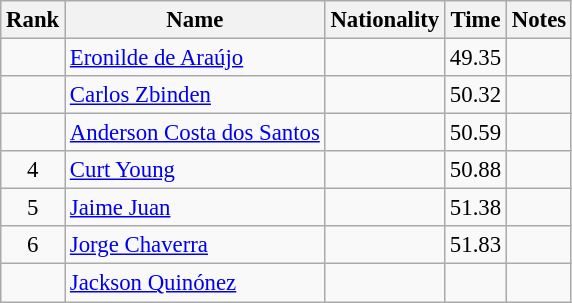<table class="wikitable sortable" style="text-align:center;font-size:95%">
<tr>
<th>Rank</th>
<th>Name</th>
<th>Nationality</th>
<th>Time</th>
<th>Notes</th>
</tr>
<tr>
<td></td>
<td align=left><a href='#'>Eronilde de Araújo</a></td>
<td align=left></td>
<td>49.35</td>
<td></td>
</tr>
<tr>
<td></td>
<td align=left><a href='#'>Carlos Zbinden</a></td>
<td align=left></td>
<td>50.32</td>
<td></td>
</tr>
<tr>
<td></td>
<td align=left><a href='#'>Anderson Costa dos Santos</a></td>
<td align=left></td>
<td>50.59</td>
<td></td>
</tr>
<tr>
<td>4</td>
<td align=left><a href='#'>Curt Young</a></td>
<td align=left></td>
<td>50.88</td>
<td></td>
</tr>
<tr>
<td>5</td>
<td align=left><a href='#'>Jaime Juan</a></td>
<td align=left></td>
<td>51.38</td>
<td></td>
</tr>
<tr>
<td>6</td>
<td align=left><a href='#'>Jorge Chaverra</a></td>
<td align=left></td>
<td>51.83</td>
<td></td>
</tr>
<tr>
<td></td>
<td align=left><a href='#'>Jackson Quinónez</a></td>
<td align=left></td>
<td></td>
<td></td>
</tr>
</table>
